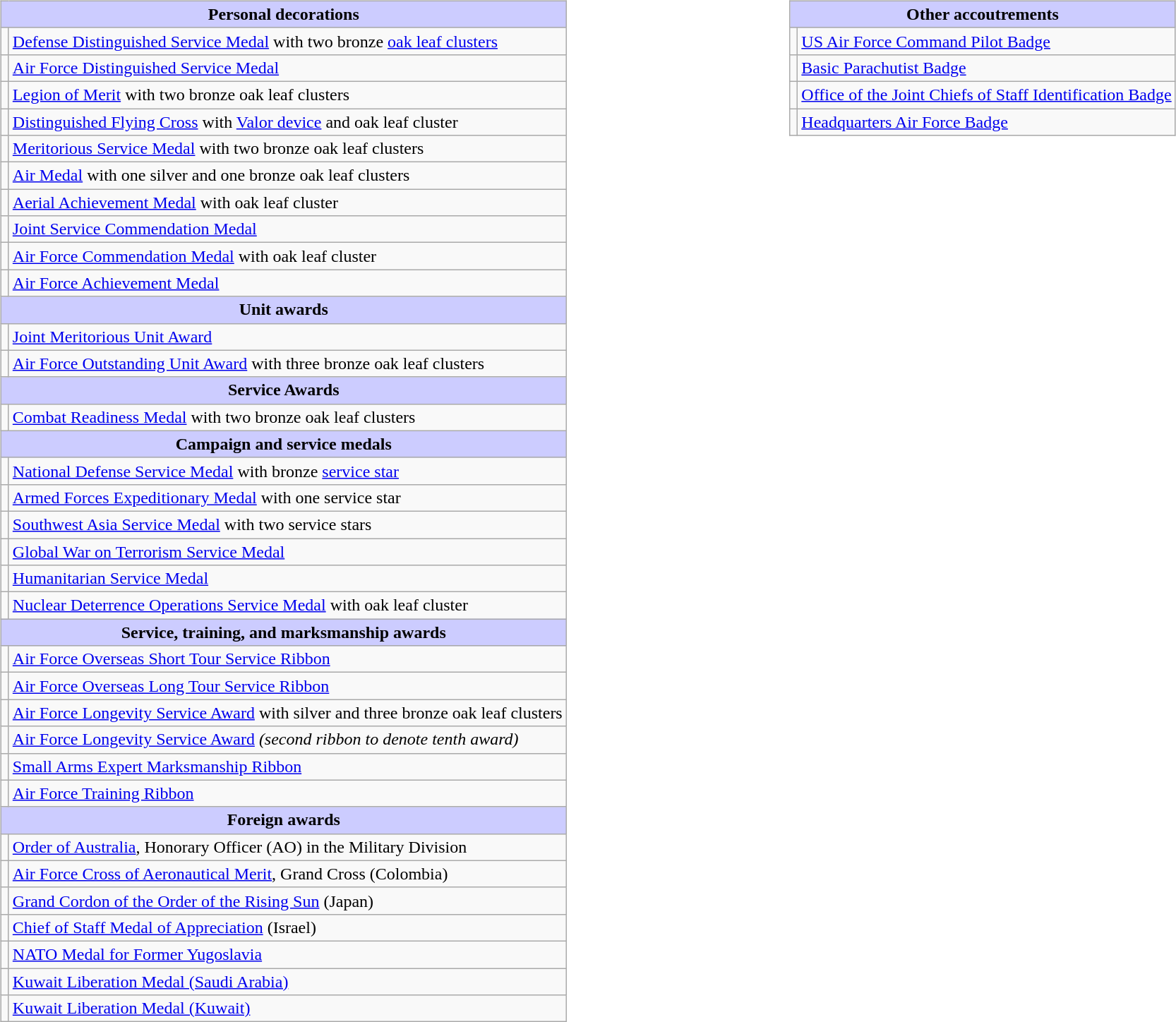<table style="width:100%;">
<tr>
<td valign="top"><br><table class="wikitable">
<tr style="background:#ccf; text-align:center;">
<td colspan=2><strong>Personal decorations</strong></td>
</tr>
<tr>
<td><span></span><span></span></td>
<td><a href='#'>Defense Distinguished Service Medal</a> with two bronze <a href='#'>oak leaf clusters</a></td>
</tr>
<tr>
<td></td>
<td><a href='#'>Air Force Distinguished Service Medal</a></td>
</tr>
<tr>
<td><span></span><span></span></td>
<td><a href='#'>Legion of Merit</a> with two bronze oak leaf clusters</td>
</tr>
<tr>
<td><span></span><span></span></td>
<td><a href='#'>Distinguished Flying Cross</a> with <a href='#'>Valor device</a> and oak leaf cluster</td>
</tr>
<tr>
<td><span></span><span></span></td>
<td><a href='#'>Meritorious Service Medal</a> with two bronze oak leaf clusters</td>
</tr>
<tr>
<td><span></span><span></span></td>
<td><a href='#'>Air Medal</a> with one silver and one bronze oak leaf clusters</td>
</tr>
<tr>
<td></td>
<td><a href='#'>Aerial Achievement Medal</a> with oak leaf cluster</td>
</tr>
<tr>
<td></td>
<td><a href='#'>Joint Service Commendation Medal</a></td>
</tr>
<tr>
<td></td>
<td><a href='#'>Air Force Commendation Medal</a> with oak leaf cluster</td>
</tr>
<tr>
<td></td>
<td><a href='#'>Air Force Achievement Medal</a></td>
</tr>
<tr style="background:#ccf; text-align:center;">
<td colspan=2><strong>Unit awards</strong></td>
</tr>
<tr>
<td></td>
<td><a href='#'>Joint Meritorious Unit Award</a></td>
</tr>
<tr>
<td><span></span><span></span><span></span></td>
<td><a href='#'>Air Force Outstanding Unit Award</a> with three bronze oak leaf clusters</td>
</tr>
<tr style="background:#ccf; text-align:center;">
<td colspan=2><strong>Service Awards</strong></td>
</tr>
<tr>
<td><span></span><span></span></td>
<td><a href='#'>Combat Readiness Medal</a> with two bronze oak leaf clusters</td>
</tr>
<tr style="background:#ccf; text-align:center;">
<td colspan=2><strong>Campaign and service medals</strong></td>
</tr>
<tr>
<td></td>
<td><a href='#'>National Defense Service Medal</a> with bronze <a href='#'>service star</a></td>
</tr>
<tr>
<td></td>
<td><a href='#'>Armed Forces Expeditionary Medal</a> with one service star</td>
</tr>
<tr>
<td><span></span><span></span></td>
<td><a href='#'>Southwest Asia Service Medal</a> with two service stars</td>
</tr>
<tr>
<td></td>
<td><a href='#'>Global War on Terrorism Service Medal</a></td>
</tr>
<tr>
<td></td>
<td><a href='#'>Humanitarian Service Medal</a></td>
</tr>
<tr>
<td></td>
<td><a href='#'>Nuclear Deterrence Operations Service Medal</a> with oak leaf cluster</td>
</tr>
<tr style="background:#ccf; text-align:center;">
<td colspan=2><strong>Service, training, and marksmanship awards</strong></td>
</tr>
<tr>
<td></td>
<td><a href='#'>Air Force Overseas Short Tour Service Ribbon</a></td>
</tr>
<tr>
<td></td>
<td><a href='#'>Air Force Overseas Long Tour Service Ribbon</a></td>
</tr>
<tr>
<td><span></span><span></span><span></span><span></span></td>
<td><a href='#'>Air Force Longevity Service Award</a> with silver and three bronze oak leaf clusters</td>
</tr>
<tr>
<td></td>
<td><a href='#'>Air Force Longevity Service Award</a> <em>(second ribbon to denote tenth award)</em></td>
</tr>
<tr>
<td></td>
<td><a href='#'>Small Arms Expert Marksmanship Ribbon</a></td>
</tr>
<tr>
<td></td>
<td><a href='#'>Air Force Training Ribbon</a></td>
</tr>
<tr style="background:#ccf; text-align:center;">
<td colspan=2><strong>Foreign awards</strong></td>
</tr>
<tr>
<td></td>
<td><a href='#'>Order of Australia</a>, Honorary Officer (AO) in the Military Division</td>
</tr>
<tr>
<td></td>
<td><a href='#'>Air Force Cross of Aeronautical Merit</a>, Grand Cross (Colombia)</td>
</tr>
<tr>
<td></td>
<td><a href='#'>Grand Cordon of the Order of the Rising Sun</a> (Japan)</td>
</tr>
<tr>
<td></td>
<td><a href='#'>Chief of Staff Medal of Appreciation</a> (Israel)</td>
</tr>
<tr>
<td></td>
<td><a href='#'>NATO Medal for Former Yugoslavia</a></td>
</tr>
<tr>
<td></td>
<td><a href='#'>Kuwait Liberation Medal (Saudi Arabia)</a></td>
</tr>
<tr>
<td></td>
<td><a href='#'>Kuwait Liberation Medal (Kuwait)</a></td>
</tr>
</table>
</td>
<td valign="top"><br><table class="wikitable">
<tr style="background:#ccf; text-align:center;">
<td colspan=2><strong>Other accoutrements</strong></td>
</tr>
<tr>
<td align=center></td>
<td><a href='#'>US Air Force Command Pilot Badge</a></td>
</tr>
<tr>
<td align=center></td>
<td><a href='#'>Basic Parachutist Badge</a></td>
</tr>
<tr>
<td align=center></td>
<td><a href='#'>Office of the Joint Chiefs of Staff Identification Badge</a></td>
</tr>
<tr>
<td align=center></td>
<td><a href='#'>Headquarters Air Force Badge</a></td>
</tr>
</table>
</td>
</tr>
</table>
